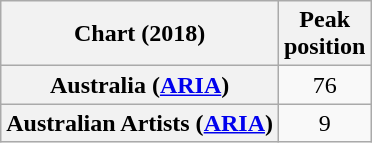<table class="wikitable plainrowheaders" style="text-align:center;">
<tr>
<th scope="col">Chart (2018)</th>
<th scope="col">Peak<br>position</th>
</tr>
<tr>
<th scope="row">Australia (<a href='#'>ARIA</a>)</th>
<td>76</td>
</tr>
<tr>
<th scope="row">Australian Artists (<a href='#'>ARIA</a>)</th>
<td>9</td>
</tr>
</table>
